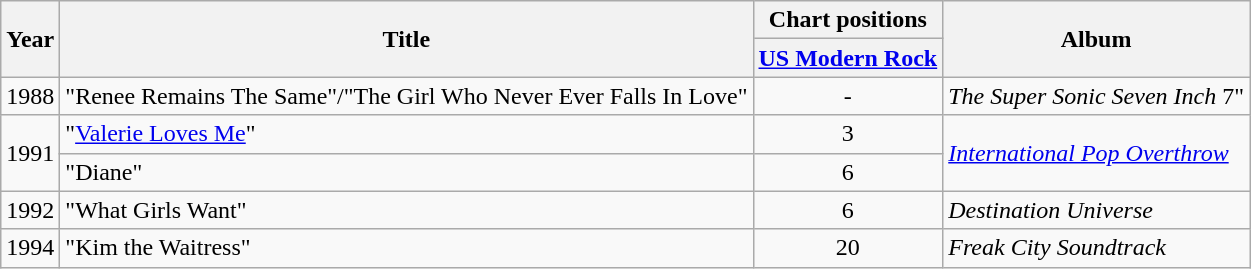<table class="wikitable">
<tr>
<th rowspan="2">Year</th>
<th rowspan="2">Title</th>
<th>Chart positions</th>
<th rowspan="2">Album</th>
</tr>
<tr>
<th><a href='#'>US Modern Rock</a></th>
</tr>
<tr>
<td>1988</td>
<td>"Renee Remains The Same"/"The Girl Who Never Ever Falls In Love"</td>
<td align="center">-</td>
<td><em>The Super Sonic Seven Inch</em> 7"</td>
</tr>
<tr>
<td rowspan="2">1991</td>
<td>"<a href='#'>Valerie Loves Me</a>"</td>
<td align="center">3</td>
<td rowspan="2"><em><a href='#'>International Pop Overthrow</a></em></td>
</tr>
<tr>
<td>"Diane"</td>
<td align="center">6</td>
</tr>
<tr>
<td>1992</td>
<td>"What Girls Want"</td>
<td align="center">6</td>
<td><em>Destination Universe</em></td>
</tr>
<tr>
<td>1994</td>
<td>"Kim the Waitress"</td>
<td align="center">20</td>
<td><em>Freak City Soundtrack</em></td>
</tr>
</table>
